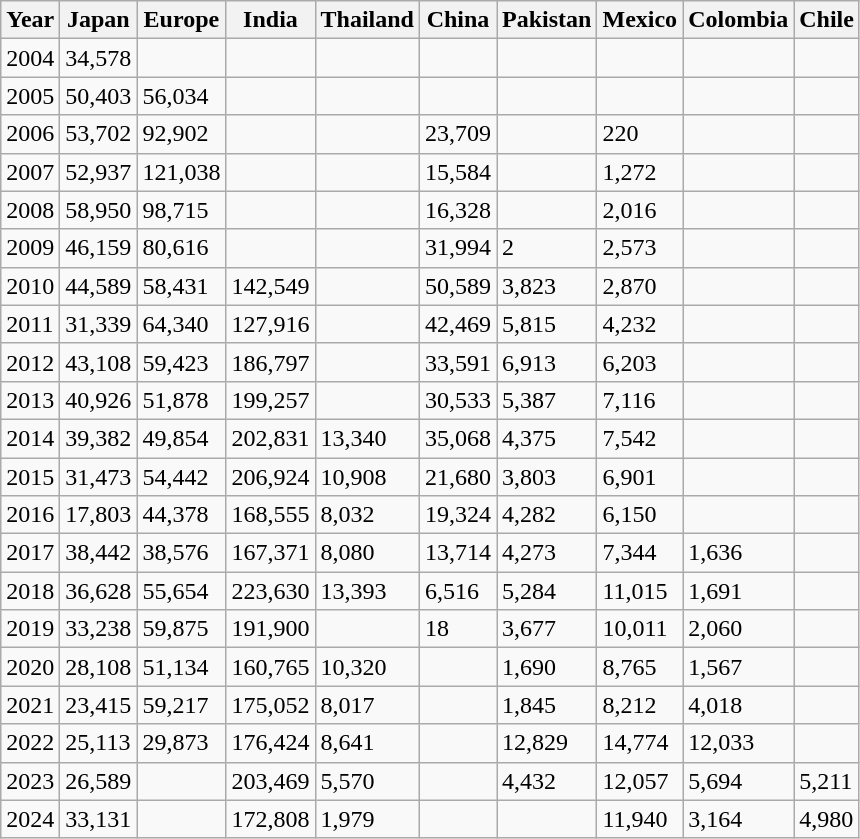<table class="wikitable">
<tr>
<th>Year</th>
<th>Japan</th>
<th>Europe</th>
<th>India</th>
<th>Thailand</th>
<th>China</th>
<th>Pakistan</th>
<th>Mexico</th>
<th>Colombia</th>
<th>Chile</th>
</tr>
<tr>
<td>2004</td>
<td>34,578</td>
<td></td>
<td></td>
<td></td>
<td></td>
<td></td>
<td></td>
<td></td>
<td></td>
</tr>
<tr>
<td>2005</td>
<td>50,403</td>
<td>56,034</td>
<td></td>
<td></td>
<td></td>
<td></td>
<td></td>
<td></td>
<td></td>
</tr>
<tr>
<td>2006</td>
<td>53,702</td>
<td>92,902</td>
<td></td>
<td></td>
<td>23,709</td>
<td></td>
<td>220</td>
<td></td>
<td></td>
</tr>
<tr>
<td>2007</td>
<td>52,937</td>
<td>121,038</td>
<td></td>
<td></td>
<td>15,584</td>
<td></td>
<td>1,272</td>
<td></td>
<td></td>
</tr>
<tr>
<td>2008</td>
<td>58,950</td>
<td>98,715</td>
<td></td>
<td></td>
<td>16,328</td>
<td></td>
<td>2,016</td>
<td></td>
<td></td>
</tr>
<tr>
<td>2009</td>
<td>46,159</td>
<td>80,616</td>
<td></td>
<td></td>
<td>31,994</td>
<td>2</td>
<td>2,573</td>
<td></td>
<td></td>
</tr>
<tr>
<td>2010</td>
<td>44,589</td>
<td>58,431</td>
<td>142,549</td>
<td></td>
<td>50,589</td>
<td>3,823</td>
<td>2,870</td>
<td></td>
<td></td>
</tr>
<tr>
<td>2011</td>
<td>31,339</td>
<td>64,340</td>
<td>127,916</td>
<td></td>
<td>42,469</td>
<td>5,815</td>
<td>4,232</td>
<td></td>
<td></td>
</tr>
<tr>
<td>2012</td>
<td>43,108</td>
<td>59,423</td>
<td>186,797</td>
<td></td>
<td>33,591</td>
<td>6,913</td>
<td>6,203</td>
<td></td>
<td></td>
</tr>
<tr>
<td>2013</td>
<td>40,926</td>
<td>51,878</td>
<td>199,257</td>
<td></td>
<td>30,533</td>
<td>5,387</td>
<td>7,116</td>
<td></td>
<td></td>
</tr>
<tr>
<td>2014</td>
<td>39,382</td>
<td>49,854</td>
<td>202,831</td>
<td>13,340</td>
<td>35,068</td>
<td>4,375</td>
<td>7,542</td>
<td></td>
<td></td>
</tr>
<tr>
<td>2015</td>
<td>31,473</td>
<td>54,442</td>
<td>206,924</td>
<td>10,908</td>
<td>21,680</td>
<td>3,803</td>
<td>6,901</td>
<td></td>
<td></td>
</tr>
<tr>
<td>2016</td>
<td>17,803</td>
<td>44,378</td>
<td>168,555</td>
<td>8,032</td>
<td>19,324</td>
<td>4,282</td>
<td>6,150</td>
<td></td>
<td></td>
</tr>
<tr>
<td>2017</td>
<td>38,442</td>
<td>38,576</td>
<td>167,371</td>
<td>8,080</td>
<td>13,714</td>
<td>4,273</td>
<td>7,344</td>
<td>1,636</td>
<td></td>
</tr>
<tr>
<td>2018</td>
<td>36,628</td>
<td>55,654</td>
<td>223,630</td>
<td>13,393</td>
<td>6,516</td>
<td>5,284</td>
<td>11,015</td>
<td>1,691</td>
<td></td>
</tr>
<tr>
<td>2019</td>
<td>33,238</td>
<td>59,875</td>
<td>191,900</td>
<td></td>
<td>18</td>
<td>3,677</td>
<td>10,011</td>
<td>2,060</td>
<td></td>
</tr>
<tr>
<td>2020</td>
<td>28,108</td>
<td>51,134</td>
<td>160,765</td>
<td>10,320</td>
<td></td>
<td>1,690</td>
<td>8,765</td>
<td>1,567</td>
<td></td>
</tr>
<tr>
<td>2021</td>
<td>23,415</td>
<td>59,217</td>
<td>175,052</td>
<td>8,017</td>
<td></td>
<td>1,845</td>
<td>8,212</td>
<td>4,018</td>
<td></td>
</tr>
<tr>
<td>2022</td>
<td>25,113</td>
<td>29,873</td>
<td>176,424</td>
<td>8,641</td>
<td></td>
<td>12,829</td>
<td>14,774</td>
<td>12,033</td>
<td></td>
</tr>
<tr>
<td>2023</td>
<td>26,589</td>
<td></td>
<td>203,469</td>
<td>5,570</td>
<td></td>
<td>4,432</td>
<td>12,057</td>
<td>5,694</td>
<td>5,211</td>
</tr>
<tr>
<td>2024</td>
<td>33,131</td>
<td></td>
<td>172,808</td>
<td>1,979</td>
<td></td>
<td></td>
<td>11,940</td>
<td>3,164</td>
<td>4,980</td>
</tr>
</table>
